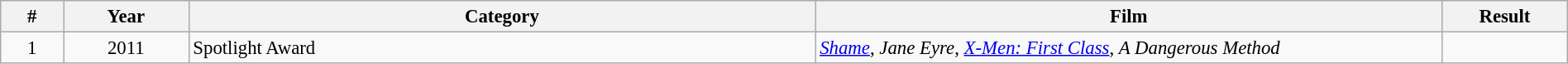<table class="wikitable" width="100%" cellpadding="5" style="font-size: 95%">
<tr>
<th width="2.5%">#</th>
<th width="5%">Year</th>
<th width="25%">Category</th>
<th width="25%">Film</th>
<th width="5%">Result</th>
</tr>
<tr>
<td style="text-align:center;">1</td>
<td style="text-align:center;">2011</td>
<td>Spotlight Award</td>
<td><em><a href='#'>Shame</a></em>, <em>Jane Eyre</em>, <em><a href='#'>X-Men: First Class</a></em>, <em>A Dangerous Method</em></td>
<td></td>
</tr>
</table>
